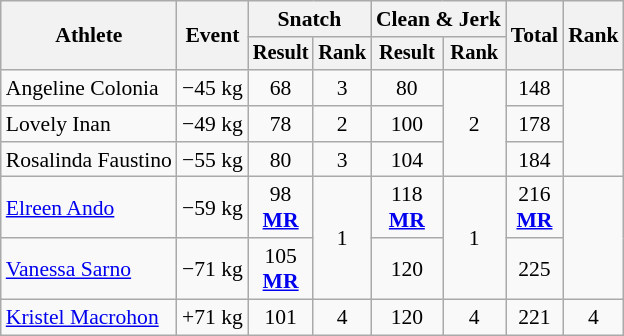<table class="wikitable" style="font-size:90%">
<tr>
<th rowspan=2>Athlete</th>
<th rowspan=2>Event</th>
<th colspan=2>Snatch</th>
<th colspan=2>Clean & Jerk</th>
<th rowspan=2>Total</th>
<th rowspan=2>Rank</th>
</tr>
<tr style="font-size:95%">
<th>Result</th>
<th>Rank</th>
<th>Result</th>
<th>Rank</th>
</tr>
<tr align=center>
<td align=left>Angeline Colonia</td>
<td align=left>−45 kg</td>
<td>68</td>
<td>3</td>
<td>80</td>
<td rowspan=3>2</td>
<td>148</td>
<td rowspan=3></td>
</tr>
<tr align=center>
<td align=left>Lovely Inan</td>
<td align=left>−49 kg</td>
<td>78</td>
<td>2</td>
<td>100</td>
<td>178</td>
</tr>
<tr align=center>
<td align=left>Rosalinda Faustino</td>
<td align=left>−55 kg</td>
<td>80</td>
<td>3</td>
<td>104</td>
<td>184</td>
</tr>
<tr align=center>
<td align=left><a href='#'>Elreen Ando</a></td>
<td align=left>−59 kg</td>
<td>98<br><strong><a href='#'>MR</a></strong></td>
<td rowspan=2>1</td>
<td>118<br><strong><a href='#'>MR</a></strong></td>
<td rowspan=2>1</td>
<td>216<br><strong><a href='#'>MR</a></strong></td>
<td rowspan=2></td>
</tr>
<tr align=center>
<td align=left><a href='#'>Vanessa Sarno</a></td>
<td align=left>−71 kg</td>
<td>105<br><strong><a href='#'>MR</a></strong></td>
<td>120</td>
<td>225</td>
</tr>
<tr align=center>
<td align=left><a href='#'>Kristel Macrohon</a></td>
<td align=left>+71 kg</td>
<td>101</td>
<td>4</td>
<td>120</td>
<td>4</td>
<td>221</td>
<td>4</td>
</tr>
</table>
